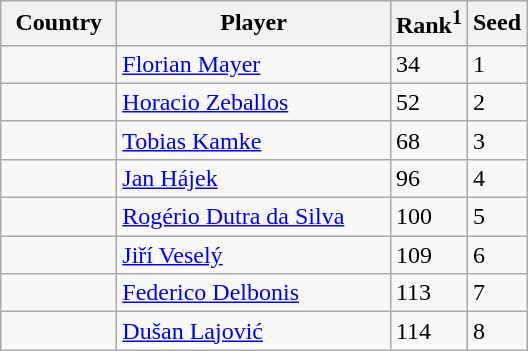<table class="sortable wikitable">
<tr>
<th width="70">Country</th>
<th width="175">Player</th>
<th>Rank<sup>1</sup></th>
<th>Seed</th>
</tr>
<tr>
<td></td>
<td><a href='#'>Florian Mayer</a></td>
<td>34</td>
<td>1</td>
</tr>
<tr>
<td></td>
<td><a href='#'>Horacio Zeballos</a></td>
<td>52</td>
<td>2</td>
</tr>
<tr>
<td></td>
<td><a href='#'>Tobias Kamke</a></td>
<td>68</td>
<td>3</td>
</tr>
<tr>
<td></td>
<td><a href='#'>Jan Hájek</a></td>
<td>96</td>
<td>4</td>
</tr>
<tr>
<td></td>
<td><a href='#'>Rogério Dutra da Silva</a></td>
<td>100</td>
<td>5</td>
</tr>
<tr>
<td></td>
<td><a href='#'>Jiří Veselý</a></td>
<td>109</td>
<td>6</td>
</tr>
<tr>
<td></td>
<td><a href='#'>Federico Delbonis</a></td>
<td>113</td>
<td>7</td>
</tr>
<tr>
<td></td>
<td><a href='#'>Dušan Lajović</a></td>
<td>114</td>
<td>8</td>
</tr>
</table>
